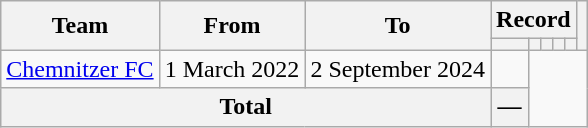<table class="wikitable" style="text-align: center">
<tr>
<th rowspan="2">Team</th>
<th rowspan="2">From</th>
<th rowspan="2">To</th>
<th colspan="5">Record</th>
<th rowspan="2"></th>
</tr>
<tr>
<th></th>
<th></th>
<th></th>
<th></th>
<th></th>
</tr>
<tr>
<td><a href='#'>Chemnitzer FC</a></td>
<td>1 March 2022</td>
<td>2 September 2024<br></td>
<td></td>
</tr>
<tr>
<th colspan="3">Total<br></th>
<th>—</th>
</tr>
</table>
